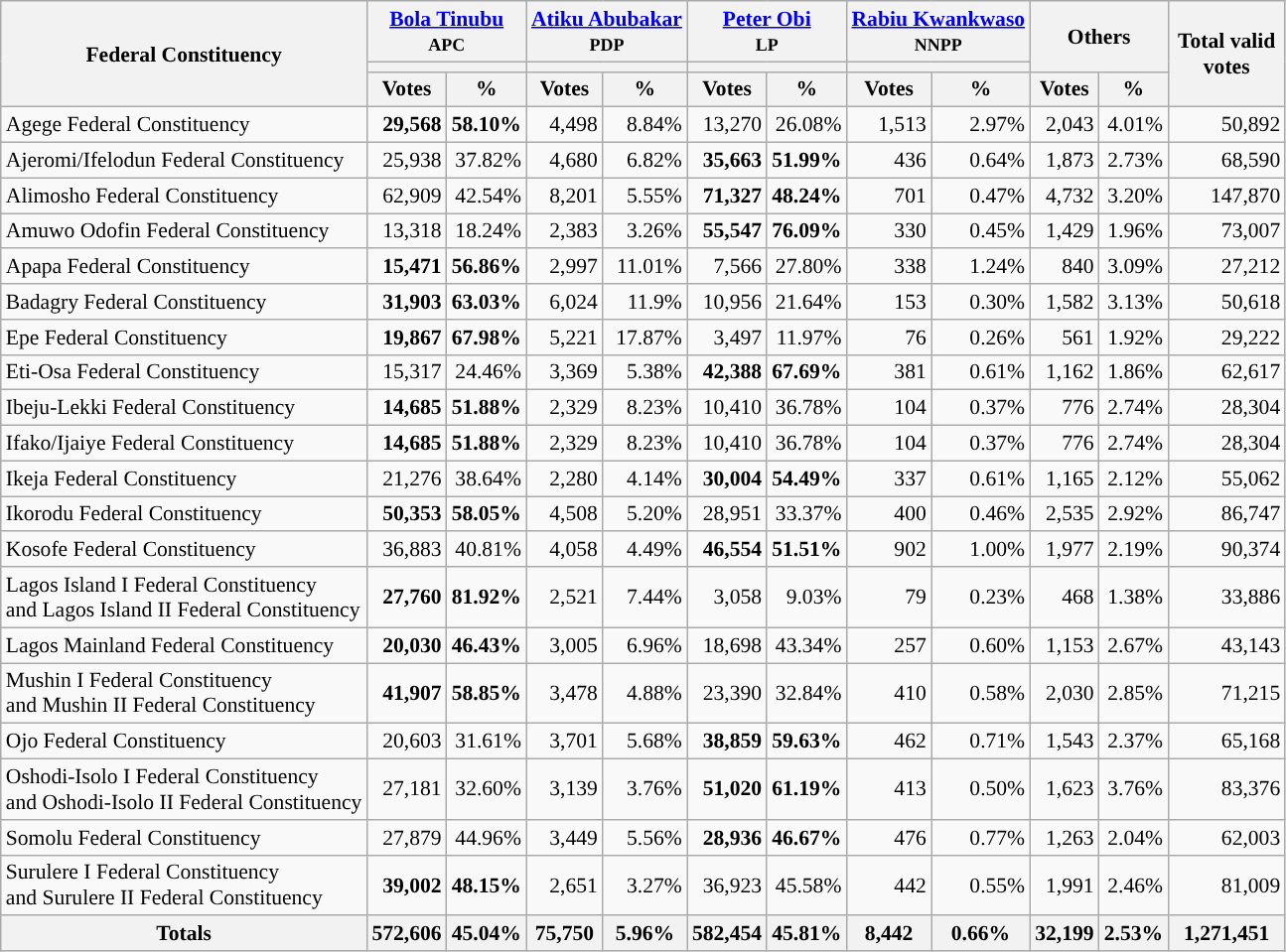<table class="wikitable sortable" style="text-align:right; font-size:90%">
<tr>
<th rowspan="3" style="max-width:7.5em;">Federal Constituency</th>
<th colspan="2"><a href='#'>Bola Tinubu</a><br><small>APC</small></th>
<th colspan="2"><a href='#'>Atiku Abubakar</a><br><small>PDP</small></th>
<th colspan="2"><a href='#'>Peter Obi</a><br><small>LP</small></th>
<th colspan="2"><a href='#'>Rabiu Kwankwaso</a><br><small>NNPP</small></th>
<th colspan="2" rowspan="2">Others</th>
<th rowspan="3" style="max-width:5em;">Total valid votes</th>
</tr>
<tr>
<th colspan=2 style="background-color:"></th>
<th colspan=2 style="background-color:"></th>
<th colspan=2 style="background-color:"></th>
<th colspan=2 style="background-color:"></th>
</tr>
<tr>
<th>Votes</th>
<th>%</th>
<th>Votes</th>
<th>%</th>
<th>Votes</th>
<th>%</th>
<th>Votes</th>
<th>%</th>
<th>Votes</th>
<th>%</th>
</tr>
<tr style="background-color:#">
<td style="text-align:left;">Agege Federal Constituency</td>
<td><strong>29,568</strong></td>
<td><strong>58.10%</strong></td>
<td>4,498</td>
<td>8.84%</td>
<td>13,270</td>
<td>26.08%</td>
<td>1,513</td>
<td>2.97%</td>
<td>2,043</td>
<td>4.01%</td>
<td>50,892</td>
</tr>
<tr style="background-color:#">
<td style="text-align:left;">Ajeromi/Ifelodun Federal Constituency</td>
<td>25,938</td>
<td>37.82%</td>
<td>4,680</td>
<td>6.82%</td>
<td><strong>35,663</strong></td>
<td><strong>51.99%</strong></td>
<td>436</td>
<td>0.64%</td>
<td>1,873</td>
<td>2.73%</td>
<td>68,590</td>
</tr>
<tr style="background-color:#">
<td style="text-align:left;">Alimosho Federal Constituency</td>
<td>62,909</td>
<td>42.54%</td>
<td>8,201</td>
<td>5.55%</td>
<td><strong>71,327</strong></td>
<td><strong>48.24%</strong></td>
<td>701</td>
<td>0.47%</td>
<td>4,732</td>
<td>3.20%</td>
<td>147,870</td>
</tr>
<tr style="background-color:#">
<td style="text-align:left;">Amuwo Odofin Federal Constituency</td>
<td>13,318</td>
<td>18.24%</td>
<td>2,383</td>
<td>3.26%</td>
<td><strong>55,547</strong></td>
<td><strong>76.09%</strong></td>
<td>330</td>
<td>0.45%</td>
<td>1,429</td>
<td>1.96%</td>
<td>73,007</td>
</tr>
<tr style="background-color:#">
<td style="text-align:left;">Apapa Federal Constituency</td>
<td><strong>15,471</strong></td>
<td><strong>56.86%</strong></td>
<td>2,997</td>
<td>11.01%</td>
<td>7,566</td>
<td>27.80%</td>
<td>338</td>
<td>1.24%</td>
<td>840</td>
<td>3.09%</td>
<td>27,212</td>
</tr>
<tr style="background-color:#">
<td style="text-align:left;">Badagry Federal Constituency</td>
<td><strong>31,903</strong></td>
<td><strong>63.03%</strong></td>
<td>6,024</td>
<td>11.9%</td>
<td>10,956</td>
<td>21.64%</td>
<td>153</td>
<td>0.30%</td>
<td>1,582</td>
<td>3.13%</td>
<td>50,618</td>
</tr>
<tr style="background-color:#">
<td style="text-align:left;">Epe Federal Constituency</td>
<td><strong>19,867</strong></td>
<td><strong>67.98%</strong></td>
<td>5,221</td>
<td>17.87%</td>
<td>3,497</td>
<td>11.97%</td>
<td>76</td>
<td>0.26%</td>
<td>561</td>
<td>1.92%</td>
<td>29,222</td>
</tr>
<tr style="background-color:#">
<td style="text-align:left;">Eti-Osa Federal Constituency</td>
<td>15,317</td>
<td>24.46%</td>
<td>3,369</td>
<td>5.38%</td>
<td><strong>42,388</strong></td>
<td><strong>67.69%</strong></td>
<td>381</td>
<td>0.61%</td>
<td>1,162</td>
<td>1.86%</td>
<td>62,617</td>
</tr>
<tr style="background-color:#">
<td style="text-align:left;">Ibeju-Lekki Federal Constituency</td>
<td><strong>14,685</strong></td>
<td><strong>51.88%</strong></td>
<td>2,329</td>
<td>8.23%</td>
<td>10,410</td>
<td>36.78%</td>
<td>104</td>
<td>0.37%</td>
<td>776</td>
<td>2.74%</td>
<td>28,304</td>
</tr>
<tr style="background-color:#">
<td style="text-align:left;">Ifako/Ijaiye Federal Constituency</td>
<td><strong>14,685</strong></td>
<td><strong>51.88%</strong></td>
<td>2,329</td>
<td>8.23%</td>
<td>10,410</td>
<td>36.78%</td>
<td>104</td>
<td>0.37%</td>
<td>776</td>
<td>2.74%</td>
<td>28,304</td>
</tr>
<tr style="background-color:#">
<td style="text-align:left;">Ikeja Federal Constituency</td>
<td>21,276</td>
<td>38.64%</td>
<td>2,280</td>
<td>4.14%</td>
<td><strong>30,004</strong></td>
<td><strong>54.49%</strong></td>
<td>337</td>
<td>0.61%</td>
<td>1,165</td>
<td>2.12%</td>
<td>55,062</td>
</tr>
<tr style="background-color:#">
<td style="text-align:left;">Ikorodu Federal Constituency</td>
<td><strong>50,353</strong></td>
<td><strong>58.05%</strong></td>
<td>4,508</td>
<td>5.20%</td>
<td>28,951</td>
<td>33.37%</td>
<td>400</td>
<td>0.46%</td>
<td>2,535</td>
<td>2.92%</td>
<td>86,747</td>
</tr>
<tr style="background-color:#">
<td style="text-align:left;">Kosofe Federal Constituency</td>
<td>36,883</td>
<td>40.81%</td>
<td>4,058</td>
<td>4.49%</td>
<td><strong>46,554</strong></td>
<td><strong>51.51%</strong></td>
<td>902</td>
<td>1.00%</td>
<td>1,977</td>
<td>2.19%</td>
<td>90,374</td>
</tr>
<tr style="background-color:#">
<td style="text-align:left;">Lagos Island I Federal Constituency<br>and Lagos Island II Federal Constituency</td>
<td><strong>27,760</strong></td>
<td><strong>81.92%</strong></td>
<td>2,521</td>
<td>7.44%</td>
<td>3,058</td>
<td>9.03%</td>
<td>79</td>
<td>0.23%</td>
<td>468</td>
<td>1.38%</td>
<td>33,886</td>
</tr>
<tr style="background-color:#">
<td style="text-align:left;">Lagos Mainland Federal Constituency</td>
<td><strong>20,030</strong></td>
<td><strong>46.43%</strong></td>
<td>3,005</td>
<td>6.96%</td>
<td>18,698</td>
<td>43.34%</td>
<td>257</td>
<td>0.60%</td>
<td>1,153</td>
<td>2.67%</td>
<td>43,143</td>
</tr>
<tr style="background-color:#">
<td style="text-align:left;">Mushin I Federal Constituency<br>and Mushin II Federal Constituency</td>
<td><strong>41,907</strong></td>
<td><strong>58.85%</strong></td>
<td>3,478</td>
<td>4.88%</td>
<td>23,390</td>
<td>32.84%</td>
<td>410</td>
<td>0.58%</td>
<td>2,030</td>
<td>2.85%</td>
<td>71,215</td>
</tr>
<tr style="background-color:#">
<td style="text-align:left;">Ojo Federal Constituency</td>
<td>20,603</td>
<td>31.61%</td>
<td>3,701</td>
<td>5.68%</td>
<td><strong>38,859</strong></td>
<td><strong>59.63%</strong></td>
<td>462</td>
<td>0.71%</td>
<td>1,543</td>
<td>2.37%</td>
<td>65,168</td>
</tr>
<tr style="background-color:#">
<td style="text-align:left;">Oshodi-Isolo I Federal Constituency<br>and Oshodi-Isolo II Federal Constituency</td>
<td>27,181</td>
<td>32.60%</td>
<td>3,139</td>
<td>3.76%</td>
<td><strong>51,020</strong></td>
<td><strong>61.19%</strong></td>
<td>413</td>
<td>0.50%</td>
<td>1,623</td>
<td>3.76%</td>
<td>83,376</td>
</tr>
<tr style="background-color:#">
<td style="text-align:left;">Somolu Federal Constituency</td>
<td>27,879</td>
<td>44.96%</td>
<td>3,449</td>
<td>5.56%</td>
<td><strong>28,936</strong></td>
<td><strong>46.67%</strong></td>
<td>476</td>
<td>0.77%</td>
<td>1,263</td>
<td>2.04%</td>
<td>62,003</td>
</tr>
<tr style="background-color:#">
<td style="text-align:left;">Surulere I Federal Constituency<br>and Surulere II Federal Constituency</td>
<td><strong>39,002</strong></td>
<td><strong>48.15%</strong></td>
<td>2,651</td>
<td>3.27%</td>
<td>36,923</td>
<td>45.58%</td>
<td>442</td>
<td>0.55%</td>
<td>1,991</td>
<td>2.46%</td>
<td>81,009</td>
</tr>
<tr>
<th>Totals</th>
<th>572,606</th>
<th>45.04%</th>
<th>75,750</th>
<th>5.96%</th>
<th>582,454</th>
<th>45.81%</th>
<th>8,442</th>
<th>0.66%</th>
<th>32,199</th>
<th>2.53%</th>
<th>1,271,451</th>
</tr>
</table>
